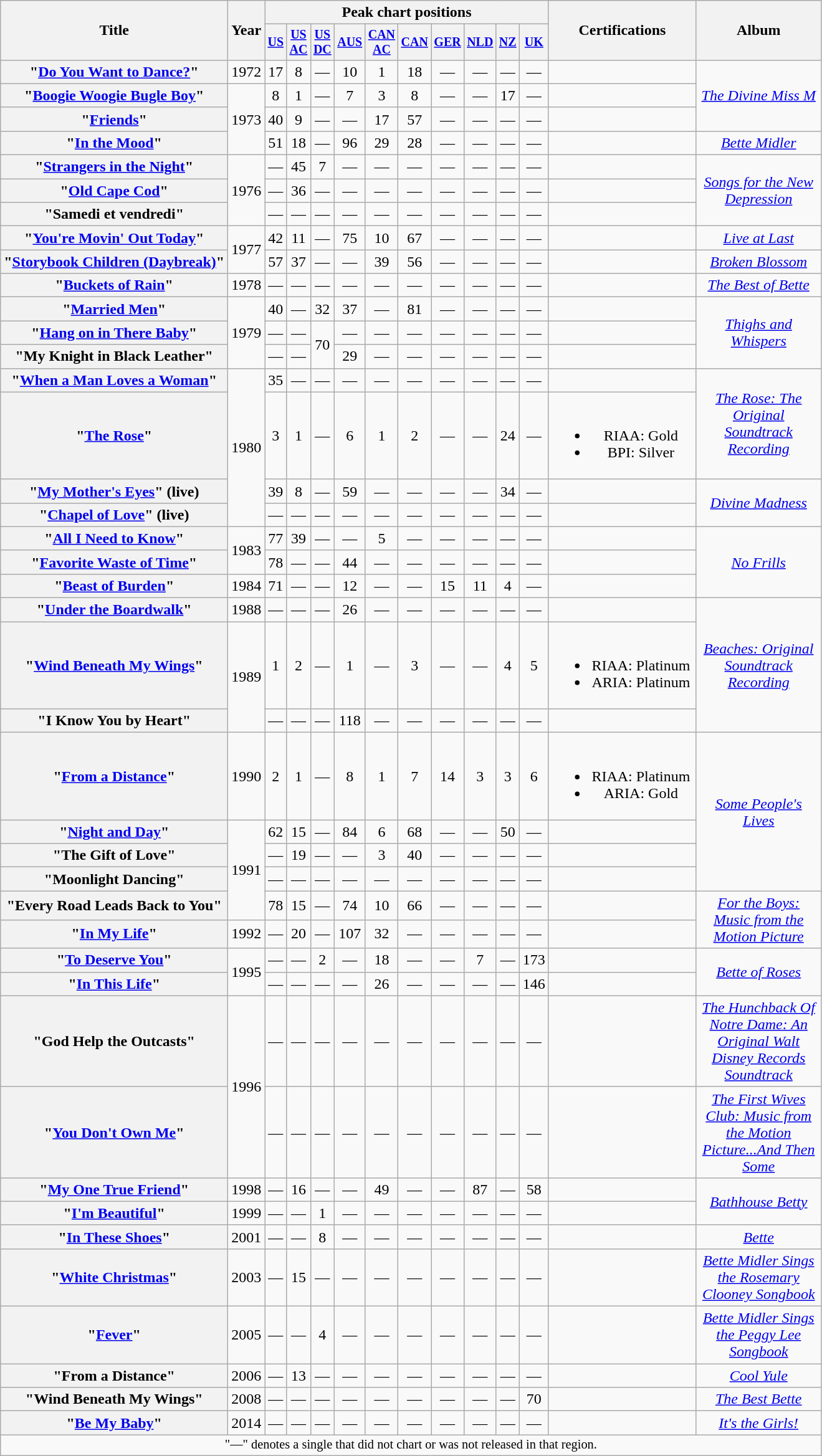<table class="wikitable plainrowheaders" style="text-align:center;">
<tr>
<th scope="col" rowspan="2">Title</th>
<th scope="col" rowspan="2">Year</th>
<th colspan="10" width="195">Peak chart positions</th>
<th rowspan="2" width="150">Certifications</th>
<th rowspan="2" width="127">Album</th>
</tr>
<tr style="font-size:smaller;">
<th width="15"><a href='#'>US</a><br></th>
<th width="15"><a href='#'>US<br>AC</a><br></th>
<th width="15"><a href='#'>US<br>DC</a><br></th>
<th width="15"><a href='#'>AUS</a><br></th>
<th width="15"><a href='#'>CAN<br>AC</a><br></th>
<th width="15"><a href='#'>CAN</a><br></th>
<th width="15"><a href='#'>GER</a><br></th>
<th width="15"><a href='#'>NLD</a><br></th>
<th width="15"><a href='#'>NZ</a><br></th>
<th width="15"><a href='#'>UK</a><br></th>
</tr>
<tr>
<th scope="row">"<a href='#'>Do You Want to Dance?</a>"</th>
<td>1972</td>
<td>17</td>
<td>8</td>
<td>—</td>
<td>10</td>
<td>1</td>
<td>18</td>
<td>—</td>
<td>—</td>
<td>—</td>
<td>—</td>
<td></td>
<td rowspan="3"><em><a href='#'>The Divine Miss M</a></em></td>
</tr>
<tr>
<th scope="row">"<a href='#'>Boogie Woogie Bugle Boy</a>"</th>
<td rowspan="3">1973</td>
<td>8</td>
<td>1</td>
<td>—</td>
<td>7</td>
<td>3</td>
<td>8</td>
<td>—</td>
<td>—</td>
<td>17</td>
<td>—</td>
<td></td>
</tr>
<tr>
<th scope="row">"<a href='#'>Friends</a>"</th>
<td>40</td>
<td>9</td>
<td>—</td>
<td>—</td>
<td>17</td>
<td>57</td>
<td>—</td>
<td>—</td>
<td>—</td>
<td>—</td>
<td></td>
</tr>
<tr>
<th scope="row">"<a href='#'>In the Mood</a>"</th>
<td>51</td>
<td>18</td>
<td>—</td>
<td>96</td>
<td>29</td>
<td>28</td>
<td>—</td>
<td>—</td>
<td>—</td>
<td>—</td>
<td></td>
<td><em><a href='#'>Bette Midler</a></em></td>
</tr>
<tr>
<th scope="row">"<a href='#'>Strangers in the Night</a>"</th>
<td rowspan="3">1976</td>
<td>—</td>
<td>45</td>
<td>7</td>
<td>—</td>
<td>—</td>
<td>—</td>
<td>—</td>
<td>—</td>
<td>—</td>
<td>—</td>
<td></td>
<td rowspan="3"><em><a href='#'>Songs for the New Depression</a></em></td>
</tr>
<tr>
<th scope="row">"<a href='#'>Old Cape Cod</a>"</th>
<td>—</td>
<td>36</td>
<td>—</td>
<td>—</td>
<td>—</td>
<td>—</td>
<td>—</td>
<td>—</td>
<td>—</td>
<td>—</td>
<td></td>
</tr>
<tr>
<th scope="row">"Samedi et vendredi"</th>
<td>—</td>
<td>—</td>
<td>—</td>
<td>—</td>
<td>—</td>
<td>—</td>
<td>—</td>
<td>—</td>
<td>—</td>
<td>—</td>
<td></td>
</tr>
<tr>
<th scope="row">"<a href='#'>You're Movin' Out Today</a>"</th>
<td rowspan="2">1977</td>
<td>42</td>
<td>11</td>
<td>—</td>
<td>75</td>
<td>10</td>
<td>67</td>
<td>—</td>
<td>—</td>
<td>—</td>
<td>—</td>
<td></td>
<td><em><a href='#'>Live at Last</a></em></td>
</tr>
<tr>
<th scope="row">"<a href='#'>Storybook Children (Daybreak)</a>"</th>
<td>57</td>
<td>37</td>
<td>—</td>
<td>—</td>
<td>39</td>
<td>56</td>
<td>—</td>
<td>—</td>
<td>—</td>
<td>—</td>
<td></td>
<td><em><a href='#'>Broken Blossom</a></em></td>
</tr>
<tr>
<th scope="row">"<a href='#'>Buckets of Rain</a>" </th>
<td>1978</td>
<td>—</td>
<td>—</td>
<td>—</td>
<td>—</td>
<td>—</td>
<td>—</td>
<td>—</td>
<td>—</td>
<td>—</td>
<td>—</td>
<td></td>
<td><em><a href='#'>The Best of Bette</a></em></td>
</tr>
<tr>
<th scope="row">"<a href='#'>Married Men</a>"</th>
<td rowspan="3">1979</td>
<td>40</td>
<td>—</td>
<td>32</td>
<td>37</td>
<td>—</td>
<td>81</td>
<td>—</td>
<td>—</td>
<td>—</td>
<td>—</td>
<td></td>
<td rowspan="3"><em><a href='#'>Thighs and Whispers</a></em></td>
</tr>
<tr>
<th scope="row">"<a href='#'>Hang on in There Baby</a>"</th>
<td>—</td>
<td>—</td>
<td rowspan="2">70</td>
<td>—</td>
<td>—</td>
<td>—</td>
<td>—</td>
<td>—</td>
<td>—</td>
<td>—</td>
<td></td>
</tr>
<tr>
<th scope="row">"My Knight in Black Leather"</th>
<td>—</td>
<td>—</td>
<td>29</td>
<td>—</td>
<td>—</td>
<td>—</td>
<td>—</td>
<td>—</td>
<td>—</td>
<td></td>
</tr>
<tr>
<th scope="row">"<a href='#'>When a Man Loves a Woman</a>"</th>
<td rowspan="4">1980</td>
<td>35</td>
<td>—</td>
<td>—</td>
<td>—</td>
<td>—</td>
<td>—</td>
<td>—</td>
<td>—</td>
<td>—</td>
<td>—</td>
<td></td>
<td rowspan="2"><em><a href='#'>The Rose: The Original Soundtrack Recording</a></em></td>
</tr>
<tr>
<th scope="row">"<a href='#'>The Rose</a>"</th>
<td>3</td>
<td>1</td>
<td>—</td>
<td>6</td>
<td>1</td>
<td>2</td>
<td>—</td>
<td>—</td>
<td>24</td>
<td>—</td>
<td><br><ul><li>RIAA: Gold</li><li>BPI: Silver</li></ul></td>
</tr>
<tr>
<th scope="row">"<a href='#'>My Mother's Eyes</a>" (live)</th>
<td>39</td>
<td>8</td>
<td>—</td>
<td>59</td>
<td>—</td>
<td>—</td>
<td>—</td>
<td>—</td>
<td>34</td>
<td>—</td>
<td></td>
<td rowspan="2"><em><a href='#'>Divine Madness</a></em></td>
</tr>
<tr>
<th scope="row">"<a href='#'>Chapel of Love</a>" (live)</th>
<td>—</td>
<td>—</td>
<td>—</td>
<td>—</td>
<td>—</td>
<td>—</td>
<td>—</td>
<td>—</td>
<td>—</td>
<td>—</td>
<td></td>
</tr>
<tr>
<th scope="row">"<a href='#'>All I Need to Know</a>"</th>
<td rowspan="2">1983</td>
<td>77</td>
<td>39</td>
<td>—</td>
<td>—</td>
<td>5</td>
<td>—</td>
<td>—</td>
<td>—</td>
<td>—</td>
<td>—</td>
<td></td>
<td rowspan="3"><em><a href='#'>No Frills</a></em></td>
</tr>
<tr>
<th scope="row">"<a href='#'>Favorite Waste of Time</a>"</th>
<td>78</td>
<td>—</td>
<td>—</td>
<td>44</td>
<td>—</td>
<td>—</td>
<td>—</td>
<td>—</td>
<td>—</td>
<td>—</td>
<td></td>
</tr>
<tr>
<th scope="row">"<a href='#'>Beast of Burden</a>"</th>
<td>1984</td>
<td>71</td>
<td>—</td>
<td>—</td>
<td>12</td>
<td>—</td>
<td>—</td>
<td>15</td>
<td>11</td>
<td>4</td>
<td>—</td>
<td></td>
</tr>
<tr>
<th scope="row">"<a href='#'>Under the Boardwalk</a>"</th>
<td>1988</td>
<td>—</td>
<td>—</td>
<td>—</td>
<td>26</td>
<td>—</td>
<td>—</td>
<td>—</td>
<td>—</td>
<td>—</td>
<td>—</td>
<td></td>
<td rowspan="3"><em><a href='#'>Beaches: Original Soundtrack Recording</a></em></td>
</tr>
<tr>
<th scope="row">"<a href='#'>Wind Beneath My Wings</a>"</th>
<td rowspan=2>1989</td>
<td>1</td>
<td>2</td>
<td>—</td>
<td>1</td>
<td>—</td>
<td>3</td>
<td>—</td>
<td>—</td>
<td>4</td>
<td>5</td>
<td><br><ul><li>RIAA: Platinum</li><li>ARIA: Platinum</li></ul></td>
</tr>
<tr>
<th scope="row">"I Know You by Heart"</th>
<td>—</td>
<td>—</td>
<td>—</td>
<td>118</td>
<td>—</td>
<td>—</td>
<td>—</td>
<td>—</td>
<td>—</td>
<td>—</td>
<td></td>
</tr>
<tr>
<th scope="row">"<a href='#'>From a Distance</a>"</th>
<td>1990</td>
<td>2</td>
<td>1</td>
<td>—</td>
<td>8</td>
<td>1</td>
<td>7</td>
<td>14</td>
<td>3</td>
<td>3</td>
<td>6</td>
<td><br><ul><li>RIAA: Platinum</li><li>ARIA: Gold</li></ul></td>
<td rowspan="4"><em><a href='#'>Some People's Lives</a></em></td>
</tr>
<tr>
<th scope="row">"<a href='#'>Night and Day</a>"</th>
<td rowspan="4">1991</td>
<td>62</td>
<td>15</td>
<td>—</td>
<td>84</td>
<td>6</td>
<td>68</td>
<td>—</td>
<td>—</td>
<td>50</td>
<td>—</td>
<td></td>
</tr>
<tr>
<th scope="row">"The Gift of Love"</th>
<td>—</td>
<td>19</td>
<td>—</td>
<td>—</td>
<td>3</td>
<td>40</td>
<td>—</td>
<td>—</td>
<td>—</td>
<td>—</td>
<td></td>
</tr>
<tr>
<th scope="row">"Moonlight Dancing"</th>
<td>—</td>
<td>—</td>
<td>—</td>
<td>—</td>
<td>—</td>
<td>—</td>
<td>—</td>
<td>—</td>
<td>—</td>
<td>—</td>
<td></td>
</tr>
<tr>
<th scope="row">"Every Road Leads Back to You"</th>
<td>78</td>
<td>15</td>
<td>—</td>
<td>74</td>
<td>10</td>
<td>66</td>
<td>—</td>
<td>—</td>
<td>—</td>
<td>—</td>
<td></td>
<td rowspan="2"><em><a href='#'>For the Boys: Music from the Motion Picture</a></em></td>
</tr>
<tr>
<th scope="row">"<a href='#'>In My Life</a>"</th>
<td>1992</td>
<td>—</td>
<td>20</td>
<td>—</td>
<td>107</td>
<td>32</td>
<td>—</td>
<td>—</td>
<td>—</td>
<td>—</td>
<td>—</td>
<td></td>
</tr>
<tr>
<th scope="row">"<a href='#'>To Deserve You</a>"</th>
<td rowspan="2">1995</td>
<td>—</td>
<td>—</td>
<td>2</td>
<td>—</td>
<td>18</td>
<td>—</td>
<td>—</td>
<td>7</td>
<td>—</td>
<td>173</td>
<td></td>
<td rowspan="2"><em><a href='#'>Bette of Roses</a></em></td>
</tr>
<tr>
<th scope="row">"<a href='#'>In This Life</a>"</th>
<td>—</td>
<td>—</td>
<td>—</td>
<td>—</td>
<td>26</td>
<td>—</td>
<td>—</td>
<td>—</td>
<td>—</td>
<td>146</td>
<td></td>
</tr>
<tr>
<th scope="row">"God Help the Outcasts"</th>
<td rowspan="2">1996</td>
<td>—</td>
<td>—</td>
<td>—</td>
<td>—</td>
<td>—</td>
<td>—</td>
<td>—</td>
<td>—</td>
<td>—</td>
<td>—</td>
<td></td>
<td><em><a href='#'>The Hunchback Of Notre Dame: An Original Walt Disney Records Soundtrack</a></em></td>
</tr>
<tr>
<th scope="row">"<a href='#'>You Don't Own Me</a>"<br></th>
<td>—</td>
<td>—</td>
<td>—</td>
<td>—</td>
<td>—</td>
<td>—</td>
<td>—</td>
<td>—</td>
<td>—</td>
<td>—</td>
<td></td>
<td><em><a href='#'>The First Wives Club: Music from the Motion Picture...And Then Some</a></em></td>
</tr>
<tr>
<th scope="row">"<a href='#'>My One True Friend</a>"</th>
<td>1998</td>
<td>—</td>
<td>16</td>
<td>—</td>
<td>—</td>
<td>49</td>
<td>—</td>
<td>—</td>
<td>87</td>
<td>—</td>
<td>58</td>
<td></td>
<td rowspan="2"><em><a href='#'>Bathhouse Betty</a></em></td>
</tr>
<tr>
<th scope="row">"<a href='#'>I'm Beautiful</a>"</th>
<td>1999</td>
<td>—</td>
<td>—</td>
<td>1</td>
<td>—</td>
<td>—</td>
<td>—</td>
<td>—</td>
<td>—</td>
<td>—</td>
<td>—</td>
<td></td>
</tr>
<tr>
<th scope="row">"<a href='#'>In These Shoes</a>"</th>
<td>2001</td>
<td>—</td>
<td>—</td>
<td>8</td>
<td>—</td>
<td>—</td>
<td>—</td>
<td>—</td>
<td>—</td>
<td>—</td>
<td>—</td>
<td></td>
<td><em><a href='#'>Bette</a></em></td>
</tr>
<tr>
<th scope="row">"<a href='#'>White Christmas</a>"</th>
<td>2003</td>
<td>—</td>
<td>15</td>
<td>—</td>
<td>—</td>
<td>—</td>
<td>—</td>
<td>—</td>
<td>—</td>
<td>—</td>
<td>—</td>
<td></td>
<td><em><a href='#'>Bette Midler Sings the Rosemary Clooney Songbook</a></em></td>
</tr>
<tr>
<th scope="row">"<a href='#'>Fever</a>"</th>
<td>2005</td>
<td>—</td>
<td>—</td>
<td>4</td>
<td>—</td>
<td>—</td>
<td>—</td>
<td>—</td>
<td>—</td>
<td>—</td>
<td>—</td>
<td></td>
<td><em><a href='#'>Bette Midler Sings the Peggy Lee Songbook</a></em></td>
</tr>
<tr>
<th scope="row">"From a Distance" </th>
<td>2006</td>
<td>—</td>
<td>13</td>
<td>—</td>
<td>—</td>
<td>—</td>
<td>—</td>
<td>—</td>
<td>—</td>
<td>—</td>
<td>—</td>
<td></td>
<td><em><a href='#'>Cool Yule</a></em></td>
</tr>
<tr>
<th scope="row">"Wind Beneath My Wings" </th>
<td>2008</td>
<td>—</td>
<td>—</td>
<td>—</td>
<td>—</td>
<td>—</td>
<td>—</td>
<td>—</td>
<td>—</td>
<td>—</td>
<td>70</td>
<td></td>
<td><em><a href='#'>The Best Bette</a></em></td>
</tr>
<tr>
<th scope="row">"<a href='#'>Be My Baby</a>"</th>
<td>2014</td>
<td>—</td>
<td>—</td>
<td>—</td>
<td>—</td>
<td>—</td>
<td>—</td>
<td>—</td>
<td>—</td>
<td>—</td>
<td>—</td>
<td></td>
<td><em><a href='#'>It's the Girls!</a></em></td>
</tr>
<tr>
<td colspan="20" style="font-size: 85%">"—" denotes a single that did not chart or was not released in that region.</td>
</tr>
</table>
